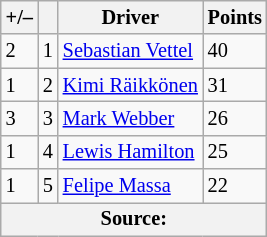<table class="wikitable" style="font-size: 85%;">
<tr>
<th scope="col">+/–</th>
<th scope="col"></th>
<th scope="col">Driver</th>
<th scope="col">Points</th>
</tr>
<tr>
<td align="left"> 2</td>
<td align="center">1</td>
<td> <a href='#'>Sebastian Vettel</a></td>
<td>40</td>
</tr>
<tr>
<td align="left"> 1</td>
<td align="center">2</td>
<td> <a href='#'>Kimi Räikkönen</a></td>
<td>31</td>
</tr>
<tr>
<td align="left"> 3</td>
<td align="center">3</td>
<td> <a href='#'>Mark Webber</a></td>
<td>26</td>
</tr>
<tr>
<td align="left"> 1</td>
<td align="center">4</td>
<td> <a href='#'>Lewis Hamilton</a></td>
<td>25</td>
</tr>
<tr>
<td align="left"> 1</td>
<td align="center">5</td>
<td> <a href='#'>Felipe Massa</a></td>
<td>22</td>
</tr>
<tr>
<th colspan=4>Source:</th>
</tr>
</table>
